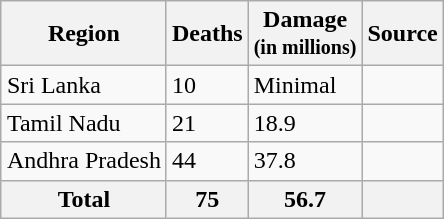<table class="wikitable" align="right">
<tr>
<th>Region</th>
<th>Deaths</th>
<th>Damage<br><small>(in millions)</small></th>
<th>Source</th>
</tr>
<tr>
<td>Sri Lanka</td>
<td>10</td>
<td>Minimal</td>
<td></td>
</tr>
<tr>
<td>Tamil Nadu</td>
<td>21</td>
<td>18.9</td>
<td></td>
</tr>
<tr>
<td>Andhra Pradesh</td>
<td>44</td>
<td>37.8</td>
<td></td>
</tr>
<tr>
<th>Total</th>
<th>75</th>
<th>56.7</th>
<th></th>
</tr>
</table>
